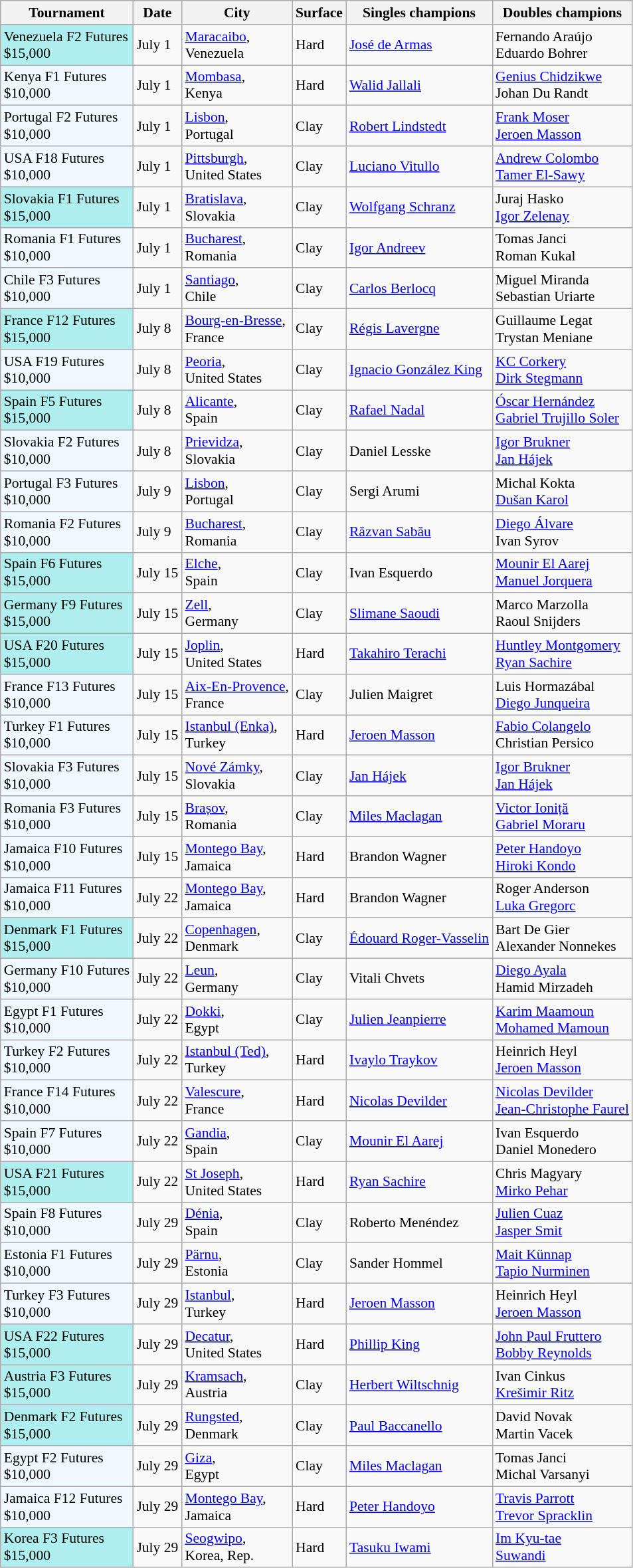<table class="sortable wikitable" style="font-size:90%">
<tr>
<th>Tournament</th>
<th>Date</th>
<th>City</th>
<th>Surface</th>
<th>Singles champions</th>
<th>Doubles champions</th>
</tr>
<tr>
<td style="background:#afeeee;">Venezuela F2 Futures<br>$15,000</td>
<td>July 1</td>
<td><a href='#'>Maracaibo</a>,<br>Venezuela</td>
<td>Hard</td>
<td> <a href='#'>José de Armas</a></td>
<td> Fernando Araújo<br> Eduardo Bohrer</td>
</tr>
<tr>
<td style="background:#f0f8ff;">Kenya F1 Futures<br>$10,000</td>
<td>July 1</td>
<td><a href='#'>Mombasa</a>,<br>Kenya</td>
<td>Hard</td>
<td> <a href='#'>Walid Jallali</a></td>
<td> <a href='#'>Genius Chidzikwe</a><br> Johan Du Randt</td>
</tr>
<tr>
<td style="background:#f0f8ff;">Portugal F2 Futures<br>$10,000</td>
<td>July 1</td>
<td><a href='#'>Lisbon</a>,<br>Portugal</td>
<td>Clay</td>
<td> <a href='#'>Robert Lindstedt</a></td>
<td> <a href='#'>Frank Moser</a><br> <a href='#'>Jeroen Masson</a></td>
</tr>
<tr>
<td style="background:#f0f8ff;">USA F18 Futures<br>$10,000</td>
<td>July 1</td>
<td><a href='#'>Pittsburgh</a>,<br>United States</td>
<td>Clay</td>
<td> <a href='#'>Luciano Vitullo</a></td>
<td> <a href='#'>Andrew Colombo</a><br> <a href='#'>Tamer El-Sawy</a></td>
</tr>
<tr>
<td style="background:#afeeee;">Slovakia F1 Futures<br>$15,000</td>
<td>July 1</td>
<td><a href='#'>Bratislava</a>,<br>Slovakia</td>
<td>Clay</td>
<td> <a href='#'>Wolfgang Schranz</a></td>
<td> Juraj Hasko<br> <a href='#'>Igor Zelenay</a></td>
</tr>
<tr>
<td style="background:#f0f8ff;">Romania F1 Futures<br>$10,000</td>
<td>July 1</td>
<td><a href='#'>Bucharest</a>,<br>Romania</td>
<td>Clay</td>
<td> <a href='#'>Igor Andreev</a></td>
<td> Tomas Janci<br> Roman Kukal</td>
</tr>
<tr>
<td style="background:#f0f8ff;">Chile F3 Futures<br>$10,000</td>
<td>July 1</td>
<td><a href='#'>Santiago</a>,<br>Chile</td>
<td>Clay</td>
<td> <a href='#'>Carlos Berlocq</a></td>
<td> Miguel Miranda<br> Sebastian Uriarte</td>
</tr>
<tr>
<td style="background:#afeeee;">France F12 Futures<br>$15,000</td>
<td>July 8</td>
<td><a href='#'>Bourg-en-Bresse</a>,<br>France</td>
<td>Clay</td>
<td> <a href='#'>Régis Lavergne</a></td>
<td> Guillaume Legat<br> Trystan Meniane</td>
</tr>
<tr>
<td style="background:#f0f8ff;">USA F19 Futures<br>$10,000</td>
<td>July 8</td>
<td><a href='#'>Peoria</a>,<br>United States</td>
<td>Clay</td>
<td> <a href='#'>Ignacio González King</a></td>
<td> <a href='#'>KC Corkery</a><br> <a href='#'>Dirk Stegmann</a></td>
</tr>
<tr>
<td style="background:#afeeee;">Spain F5 Futures<br>$15,000</td>
<td>July 8</td>
<td><a href='#'>Alicante</a>,<br>Spain</td>
<td>Clay</td>
<td> <a href='#'>Rafael Nadal</a></td>
<td> <a href='#'>Óscar Hernández</a><br> <a href='#'>Gabriel Trujillo Soler</a></td>
</tr>
<tr>
<td style="background:#f0f8ff;">Slovakia F2 Futures<br>$10,000</td>
<td>July 8</td>
<td><a href='#'>Prievidza</a>,<br>Slovakia</td>
<td>Clay</td>
<td> Daniel Lesske</td>
<td> <a href='#'>Igor Brukner</a><br> <a href='#'>Jan Hájek</a></td>
</tr>
<tr>
<td style="background:#f0f8ff;">Portugal F3 Futures<br>$10,000</td>
<td>July 9</td>
<td><a href='#'>Lisbon</a>,<br>Portugal</td>
<td>Clay</td>
<td> Sergi Arumi</td>
<td> Michal Kokta<br> <a href='#'>Dušan Karol</a></td>
</tr>
<tr>
<td style="background:#f0f8ff;">Romania F2 Futures<br>$10,000</td>
<td>July 9</td>
<td><a href='#'>Bucharest</a>,<br>Romania</td>
<td>Clay</td>
<td> <a href='#'>Răzvan Sabău</a></td>
<td> <a href='#'>Diego Álvare</a><br> Ivan Syrov</td>
</tr>
<tr>
<td style="background:#afeeee;">Spain F6 Futures<br>$15,000</td>
<td>July 15</td>
<td><a href='#'>Elche</a>,<br>Spain</td>
<td>Clay</td>
<td> Ivan Esquerdo</td>
<td> <a href='#'>Mounir El Aarej</a><br> <a href='#'>Manuel Jorquera</a></td>
</tr>
<tr>
<td style="background:#afeeee;">Germany F9 Futures<br>$15,000</td>
<td>July 15</td>
<td><a href='#'>Zell</a>,<br>Germany</td>
<td>Clay</td>
<td> <a href='#'>Slimane Saoudi</a></td>
<td> Marco Marzolla<br> Raoul Snijders</td>
</tr>
<tr>
<td style="background:#afeeee;">USA F20 Futures<br>$15,000</td>
<td>July 15</td>
<td><a href='#'>Joplin</a>,<br>United States</td>
<td>Hard</td>
<td> <a href='#'>Takahiro Terachi</a></td>
<td> <a href='#'>Huntley Montgomery</a><br> <a href='#'>Ryan Sachire</a></td>
</tr>
<tr>
<td style="background:#f0f8ff;">France F13 Futures<br>$10,000</td>
<td>July 15</td>
<td><a href='#'>Aix-En-Provence</a>,<br>France</td>
<td>Clay</td>
<td> Julien Maigret</td>
<td> Luis Hormazábal<br> <a href='#'>Diego Junqueira</a></td>
</tr>
<tr>
<td style="background:#f0f8ff;">Turkey F1 Futures<br>$10,000</td>
<td>July 15</td>
<td><a href='#'>Istanbul (Enka)</a>,<br>Turkey</td>
<td>Hard</td>
<td> <a href='#'>Jeroen Masson</a></td>
<td> <a href='#'>Fabio Colangelo</a><br> Christian Persico</td>
</tr>
<tr>
<td style="background:#f0f8ff;">Slovakia F3 Futures<br>$10,000</td>
<td>July 15</td>
<td><a href='#'>Nové Zámky</a>,<br>Slovakia</td>
<td>Clay</td>
<td> <a href='#'>Jan Hájek</a></td>
<td> <a href='#'>Igor Brukner</a><br> <a href='#'>Jan Hájek</a></td>
</tr>
<tr>
<td style="background:#f0f8ff;">Romania F3 Futures<br>$10,000</td>
<td>July 15</td>
<td><a href='#'>Brașov</a>,<br>Romania</td>
<td>Clay</td>
<td> <a href='#'>Miles Maclagan</a></td>
<td> <a href='#'>Victor Ioniță</a><br> <a href='#'>Gabriel Moraru</a></td>
</tr>
<tr>
<td style="background:#f0f8ff;">Jamaica F10 Futures<br>$10,000</td>
<td>July 15</td>
<td><a href='#'>Montego Bay</a>,<br>Jamaica</td>
<td>Hard</td>
<td> Brandon Wagner</td>
<td> <a href='#'>Peter Handoyo</a><br> <a href='#'>Hiroki Kondo</a></td>
</tr>
<tr>
<td style="background:#f0f8ff;">Jamaica F11 Futures<br>$10,000</td>
<td>July 22</td>
<td><a href='#'>Montego Bay</a>,<br>Jamaica</td>
<td>Hard</td>
<td> Brandon Wagner</td>
<td> Roger Anderson<br> <a href='#'>Luka Gregorc</a></td>
</tr>
<tr>
<td style="background:#afeeee;">Denmark F1 Futures<br>$15,000</td>
<td>July 22</td>
<td><a href='#'>Copenhagen</a>,<br>Denmark</td>
<td>Clay</td>
<td> <a href='#'>Édouard Roger-Vasselin</a></td>
<td> Bart De Gier<br> Alexander Nonnekes</td>
</tr>
<tr>
<td style="background:#f0f8ff;">Germany F10 Futures<br>$10,000</td>
<td>July 22</td>
<td><a href='#'>Leun</a>,<br>Germany</td>
<td>Clay</td>
<td> Vitali Chvets</td>
<td> <a href='#'>Diego Ayala</a><br> Hamid Mirzadeh</td>
</tr>
<tr>
<td style="background:#f0f8ff;">Egypt F1 Futures<br>$10,000</td>
<td>July 22</td>
<td><a href='#'>Dokki</a>,<br>Egypt</td>
<td>Clay</td>
<td> <a href='#'>Julien Jeanpierre</a></td>
<td> <a href='#'>Karim Maamoun</a><br> <a href='#'>Mohamed Mamoun</a></td>
</tr>
<tr>
<td style="background:#f0f8ff;">Turkey F2 Futures<br>$10,000</td>
<td>July 22</td>
<td><a href='#'>Istanbul (Ted)</a>,<br>Turkey</td>
<td>Hard</td>
<td> <a href='#'>Ivaylo Traykov</a></td>
<td> Heinrich Heyl<br> <a href='#'>Jeroen Masson</a></td>
</tr>
<tr>
<td style="background:#f0f8ff;">France F14 Futures<br>$10,000</td>
<td>July 22</td>
<td><a href='#'>Valescure</a>,<br>France</td>
<td>Hard</td>
<td> <a href='#'>Nicolas Devilder</a></td>
<td> <a href='#'>Nicolas Devilder</a><br> <a href='#'>Jean-Christophe Faurel</a></td>
</tr>
<tr>
<td style="background:#f0f8ff;">Spain F7 Futures<br>$10,000</td>
<td>July 22</td>
<td><a href='#'>Gandia</a>,<br>Spain</td>
<td>Clay</td>
<td> <a href='#'>Mounir El Aarej</a></td>
<td> Ivan Esquerdo<br> Daniel Monedero</td>
</tr>
<tr>
<td style="background:#afeeee;">USA F21 Futures<br>$15,000</td>
<td>July 22</td>
<td><a href='#'>St Joseph</a>,<br>United States</td>
<td>Hard</td>
<td> <a href='#'>Ryan Sachire</a></td>
<td> Chris Magyary<br> <a href='#'>Mirko Pehar</a></td>
</tr>
<tr>
<td style="background:#f0f8ff;">Spain F8 Futures<br>$10,000</td>
<td>July 29</td>
<td><a href='#'>Dénia</a>,<br>Spain</td>
<td>Clay</td>
<td> Roberto Menéndez</td>
<td> <a href='#'>Julien Cuaz</a><br> <a href='#'>Jasper Smit</a></td>
</tr>
<tr>
<td style="background:#f0f8ff;">Estonia F1 Futures<br>$10,000</td>
<td>July 29</td>
<td><a href='#'>Pärnu</a>,<br>Estonia</td>
<td>Clay</td>
<td> Sander Hommel</td>
<td> <a href='#'>Mait Künnap</a><br> <a href='#'>Tapio Nurminen</a></td>
</tr>
<tr>
<td style="background:#f0f8ff;">Turkey F3 Futures<br>$10,000</td>
<td>July 29</td>
<td><a href='#'>Istanbul</a>,<br>Turkey</td>
<td>Hard</td>
<td> <a href='#'>Jeroen Masson</a></td>
<td> Heinrich Heyl<br> <a href='#'>Jeroen Masson</a></td>
</tr>
<tr>
<td style="background:#afeeee;">USA F22 Futures<br>$15,000</td>
<td>July 29</td>
<td><a href='#'>Decatur</a>,<br>United States</td>
<td>Hard</td>
<td> <a href='#'>Phillip King</a></td>
<td> <a href='#'>John Paul Fruttero</a><br> <a href='#'>Bobby Reynolds</a></td>
</tr>
<tr>
<td style="background:#afeeee;">Austria F3 Futures<br>$15,000</td>
<td>July 29</td>
<td><a href='#'>Kramsach</a>,<br>Austria</td>
<td>Clay</td>
<td> <a href='#'>Herbert Wiltschnig</a></td>
<td> Ivan Cinkus<br> <a href='#'>Krešimir Ritz</a></td>
</tr>
<tr>
<td style="background:#afeeee;">Denmark F2 Futures<br>$15,000</td>
<td>July 29</td>
<td><a href='#'>Rungsted</a>,<br>Denmark</td>
<td>Clay</td>
<td> <a href='#'>Paul Baccanello</a></td>
<td> David Novak<br> Martin Vacek</td>
</tr>
<tr>
<td style="background:#f0f8ff;">Egypt F2 Futures<br>$10,000</td>
<td>July 29</td>
<td><a href='#'>Giza</a>,<br>Egypt</td>
<td>Clay</td>
<td> <a href='#'>Miles Maclagan</a></td>
<td> Tomas Janci<br> Michal Varsanyi</td>
</tr>
<tr>
<td style="background:#f0f8ff;">Jamaica F12 Futures<br>$10,000</td>
<td>July 29</td>
<td><a href='#'>Montego Bay</a>,<br>Jamaica</td>
<td>Hard</td>
<td> <a href='#'>Peter Handoyo</a></td>
<td> <a href='#'>Travis Parrott</a><br> <a href='#'>Trevor Spracklin</a></td>
</tr>
<tr>
<td style="background:#afeeee;">Korea F3 Futures<br>$15,000</td>
<td>July 29</td>
<td><a href='#'>Seogwipo</a>,<br>Korea, Rep.</td>
<td>Hard</td>
<td> <a href='#'>Tasuku Iwami</a></td>
<td> <a href='#'>Im Kyu-tae</a><br> <a href='#'>Suwandi</a></td>
</tr>
</table>
